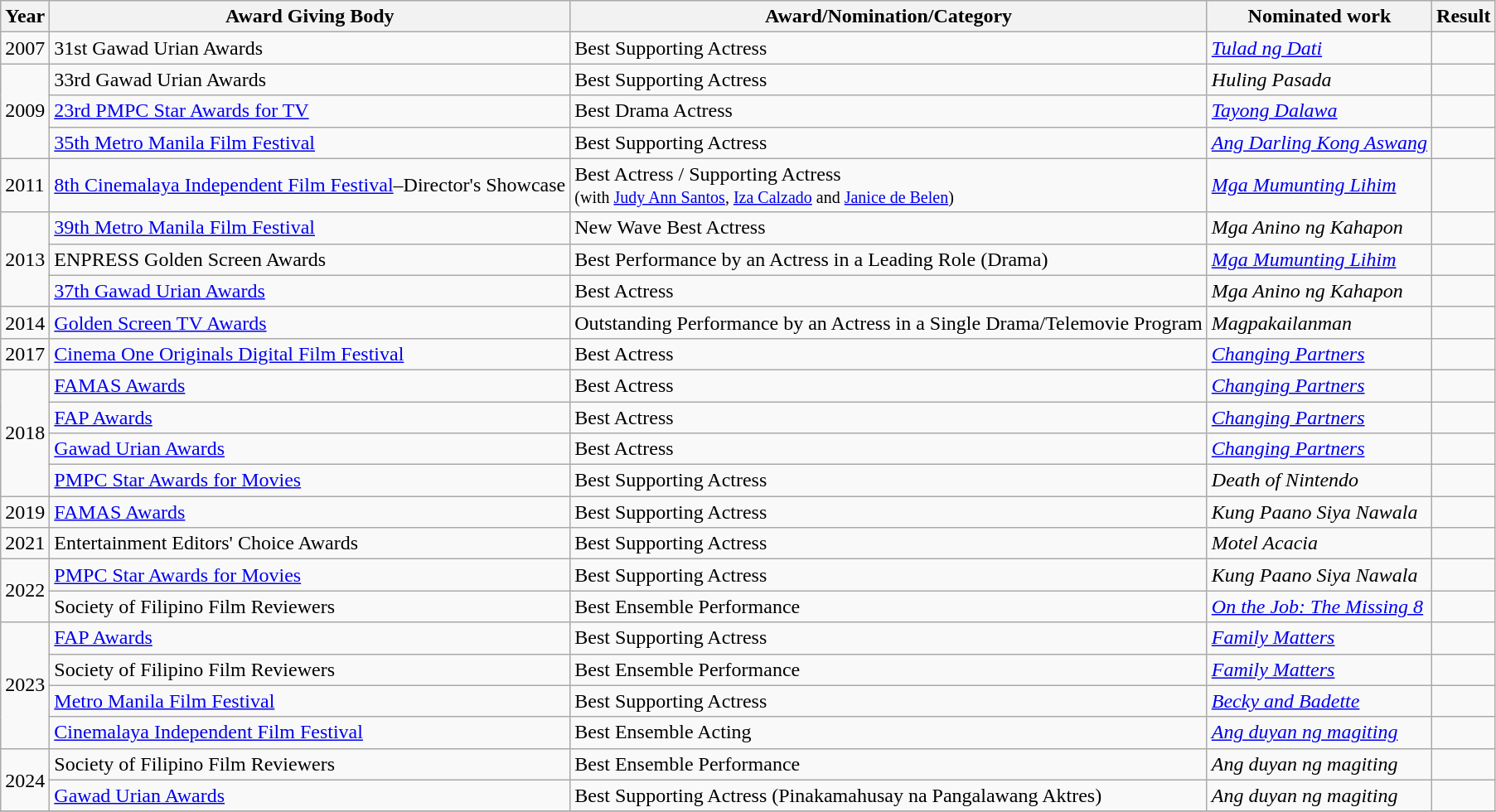<table class="wikitable">
<tr>
<th>Year</th>
<th>Award Giving Body</th>
<th>Award/Nomination/Category</th>
<th>Nominated work</th>
<th>Result</th>
</tr>
<tr>
<td>2007</td>
<td>31st Gawad Urian Awards</td>
<td>Best Supporting Actress</td>
<td><em><a href='#'>Tulad ng Dati</a></em></td>
<td></td>
</tr>
<tr>
<td rowspan=3>2009</td>
<td>33rd Gawad Urian Awards</td>
<td>Best Supporting Actress</td>
<td><em>Huling Pasada</em></td>
<td></td>
</tr>
<tr>
<td><a href='#'>23rd PMPC Star Awards for TV</a></td>
<td>Best Drama Actress</td>
<td><em><a href='#'>Tayong Dalawa</a></em></td>
<td></td>
</tr>
<tr>
<td><a href='#'>35th Metro Manila Film Festival</a></td>
<td>Best Supporting Actress</td>
<td><em><a href='#'>Ang Darling Kong Aswang</a></em></td>
<td></td>
</tr>
<tr>
<td>2011</td>
<td><a href='#'>8th Cinemalaya Independent Film Festival</a>–Director's Showcase</td>
<td>Best Actress / Supporting Actress<br><small>(with <a href='#'>Judy Ann Santos</a>, <a href='#'>Iza Calzado</a> and <a href='#'>Janice de Belen</a>)</small></td>
<td><em><a href='#'>Mga Mumunting Lihim</a></em></td>
<td></td>
</tr>
<tr>
<td rowspan=3>2013</td>
<td><a href='#'>39th Metro Manila Film Festival</a></td>
<td>New Wave Best Actress</td>
<td><em>Mga Anino ng Kahapon</em></td>
<td></td>
</tr>
<tr>
<td>ENPRESS Golden Screen Awards</td>
<td>Best Performance by an Actress in a Leading Role (Drama)</td>
<td><em><a href='#'>Mga Mumunting Lihim</a></em></td>
<td></td>
</tr>
<tr>
<td><a href='#'>37th Gawad Urian Awards</a></td>
<td>Best Actress</td>
<td><em>Mga Anino ng Kahapon</em></td>
<td></td>
</tr>
<tr>
<td>2014</td>
<td><a href='#'>Golden Screen TV Awards</a></td>
<td>Outstanding Performance by an Actress in a Single Drama/Telemovie Program</td>
<td><em>Magpakailanman</em></td>
<td></td>
</tr>
<tr>
<td>2017</td>
<td><a href='#'>Cinema One Originals Digital Film Festival</a></td>
<td>Best Actress</td>
<td><em><a href='#'>Changing Partners</a></em></td>
<td></td>
</tr>
<tr>
<td rowspan=4>2018</td>
<td><a href='#'>FAMAS Awards</a></td>
<td>Best Actress</td>
<td><em><a href='#'>Changing Partners</a></em></td>
<td></td>
</tr>
<tr>
<td><a href='#'>FAP Awards</a></td>
<td>Best Actress</td>
<td><em><a href='#'>Changing Partners</a></em></td>
<td></td>
</tr>
<tr>
<td><a href='#'>Gawad Urian Awards</a></td>
<td>Best Actress</td>
<td><em><a href='#'>Changing Partners</a></em></td>
<td></td>
</tr>
<tr>
<td><a href='#'>PMPC Star Awards for Movies</a></td>
<td>Best Supporting Actress</td>
<td><em>Death of Nintendo</em></td>
<td></td>
</tr>
<tr>
<td>2019</td>
<td><a href='#'>FAMAS Awards</a></td>
<td>Best  Supporting Actress</td>
<td><em>Kung Paano Siya Nawala</em></td>
<td></td>
</tr>
<tr>
<td>2021</td>
<td>Entertainment Editors' Choice Awards</td>
<td>Best  Supporting Actress</td>
<td><em>Motel Acacia</em></td>
<td></td>
</tr>
<tr>
<td rowspan=2>2022</td>
<td><a href='#'>PMPC Star Awards for Movies</a></td>
<td>Best  Supporting Actress</td>
<td><em>Kung Paano Siya Nawala</em></td>
<td></td>
</tr>
<tr>
<td>Society of Filipino Film Reviewers</td>
<td>Best Ensemble Performance</td>
<td><em><a href='#'>On the Job: The Missing 8</a></em></td>
<td></td>
</tr>
<tr>
<td rowspan=4>2023</td>
<td><a href='#'>FAP Awards</a></td>
<td>Best Supporting Actress</td>
<td><em><a href='#'>Family Matters</a></em></td>
<td></td>
</tr>
<tr>
<td>Society of Filipino Film Reviewers</td>
<td>Best Ensemble Performance</td>
<td><em><a href='#'>Family Matters</a></em></td>
<td></td>
</tr>
<tr>
<td><a href='#'>Metro Manila Film Festival</a></td>
<td>Best Supporting Actress</td>
<td><em><a href='#'>Becky and Badette</a></em></td>
<td></td>
</tr>
<tr>
<td><a href='#'>Cinemalaya Independent Film Festival</a></td>
<td>Best Ensemble Acting</td>
<td><em><a href='#'>Ang duyan ng magiting</a></em></td>
<td></td>
</tr>
<tr>
<td rowspan=2>2024</td>
<td>Society of Filipino Film Reviewers</td>
<td>Best Ensemble Performance</td>
<td><em>Ang duyan ng magiting</em></td>
<td></td>
</tr>
<tr>
<td><a href='#'>Gawad Urian Awards</a></td>
<td>Best Supporting Actress (Pinakamahusay na Pangalawang Aktres)</td>
<td><em>Ang duyan ng magiting</em></td>
<td></td>
</tr>
<tr>
</tr>
</table>
